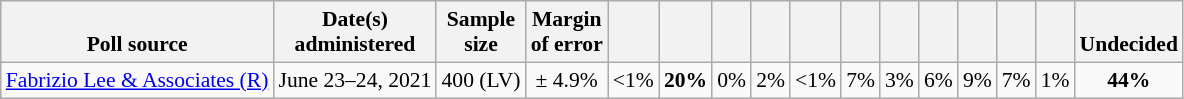<table class="wikitable" style="font-size:90%;text-align:center;">
<tr valign=bottom>
<th>Poll source</th>
<th>Date(s)<br>administered</th>
<th>Sample<br>size</th>
<th>Margin<br>of error</th>
<th></th>
<th></th>
<th></th>
<th></th>
<th></th>
<th></th>
<th></th>
<th></th>
<th></th>
<th></th>
<th></th>
<th>Undecided</th>
</tr>
<tr>
<td style="text-align:left;"><a href='#'>Fabrizio Lee & Associates (R)</a></td>
<td>June 23–24, 2021</td>
<td>400 (LV)</td>
<td>± 4.9%</td>
<td><1%</td>
<td><strong>20%</strong></td>
<td>0%</td>
<td>2%</td>
<td><1%</td>
<td>7%</td>
<td>3%</td>
<td>6%</td>
<td>9%</td>
<td>7%</td>
<td>1%</td>
<td><strong>44%</strong></td>
</tr>
</table>
